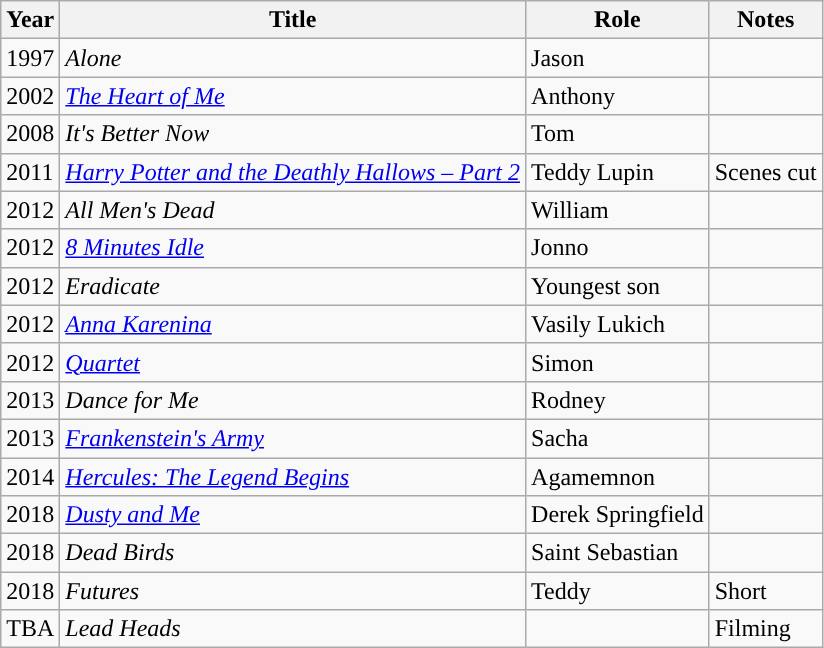<table class="wikitable sortable">
<tr>
<th>Year</th>
<th>Title</th>
<th>Role</th>
<th class="unsortable">Notes</th>
</tr>
<tr>
<td>1997</td>
<td><em>Alone</em></td>
<td>Jason</td>
<td></td>
</tr>
<tr>
<td>2002</td>
<td data-sort-value="Heart of Me, The"><em><a href='#'>The Heart of Me</a></em></td>
<td>Anthony</td>
<td></td>
</tr>
<tr>
<td>2008</td>
<td><em>It's Better Now</em></td>
<td>Tom</td>
<td></td>
</tr>
<tr>
<td>2011</td>
<td><em><a href='#'>Harry Potter and the Deathly Hallows – Part 2</a></em></td>
<td>Teddy Lupin</td>
<td>Scenes cut</td>
</tr>
<tr>
<td>2012</td>
<td><em>All Men's Dead</em></td>
<td>William</td>
<td></td>
</tr>
<tr>
<td>2012</td>
<td data-sort-value="Eight Minutes Idle"><em><a href='#'>8 Minutes Idle</a></em></td>
<td>Jonno</td>
<td></td>
</tr>
<tr>
<td>2012</td>
<td><em>Eradicate</em></td>
<td>Youngest son</td>
<td></td>
</tr>
<tr>
<td>2012</td>
<td><em><a href='#'>Anna Karenina</a></em></td>
<td>Vasily Lukich</td>
<td></td>
</tr>
<tr>
<td>2012</td>
<td><em><a href='#'>Quartet</a></em></td>
<td>Simon</td>
<td></td>
</tr>
<tr>
<td>2013</td>
<td><em>Dance for Me</em></td>
<td>Rodney</td>
<td></td>
</tr>
<tr>
<td>2013</td>
<td><em><a href='#'>Frankenstein's Army</a></em></td>
<td>Sacha</td>
<td></td>
</tr>
<tr>
<td>2014</td>
<td><em><a href='#'>Hercules: The Legend Begins</a></em></td>
<td>Agamemnon</td>
<td></td>
</tr>
<tr>
<td>2018</td>
<td><em><a href='#'>Dusty and Me</a></em></td>
<td>Derek Springfield</td>
<td></td>
</tr>
<tr>
<td>2018</td>
<td><em>Dead Birds</em></td>
<td>Saint Sebastian</td>
<td></td>
</tr>
<tr>
<td>2018</td>
<td><em>Futures</em></td>
<td>Teddy</td>
<td>Short</td>
</tr>
<tr>
<td>TBA</td>
<td><em>Lead Heads</em></td>
<td></td>
<td>Filming</td>
</tr>
</table>
